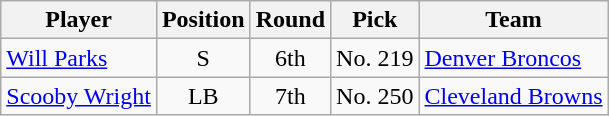<table class="wikitable sortable">
<tr>
<th>Player</th>
<th>Position</th>
<th>Round</th>
<th>Pick</th>
<th>Team</th>
</tr>
<tr>
<td><a href='#'>Will Parks</a></td>
<td align=center =>S</td>
<td align=center =>6th</td>
<td align=center =>No. 219</td>
<td><a href='#'>Denver Broncos</a></td>
</tr>
<tr>
<td><a href='#'>Scooby Wright</a></td>
<td align=center>LB</td>
<td align=center>7th</td>
<td align=center>No. 250</td>
<td><a href='#'>Cleveland Browns</a></td>
</tr>
</table>
